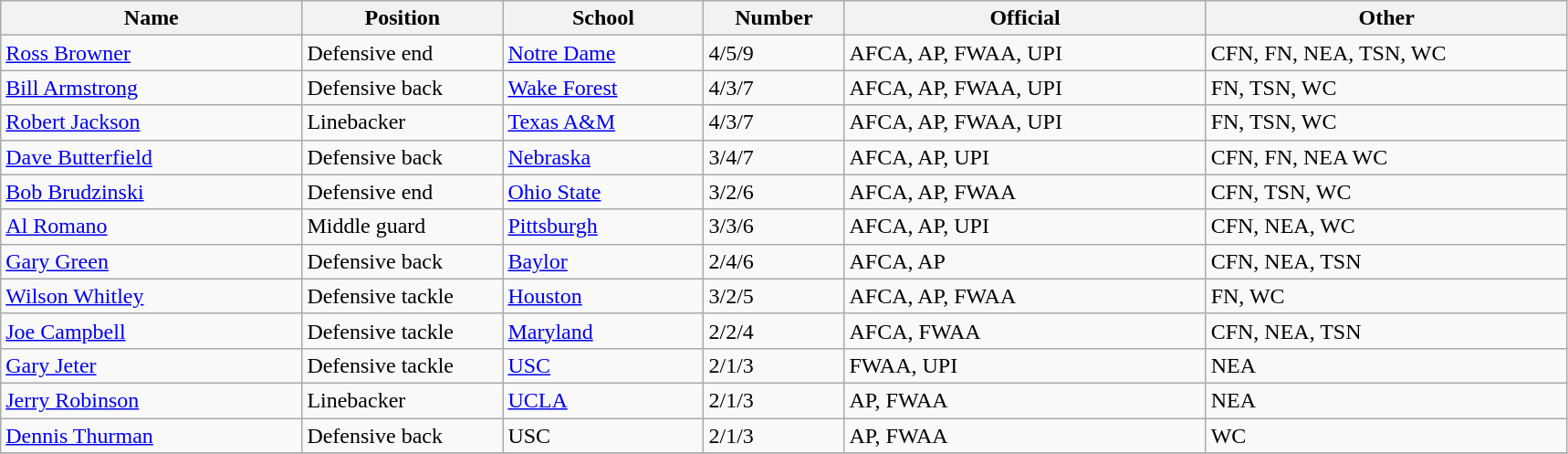<table class="wikitable sortable">
<tr>
<th bgcolor="#DDDDFF" width="15%">Name</th>
<th bgcolor="#DDDDFF" width="10%">Position</th>
<th bgcolor="#DDDDFF" width="10%">School</th>
<th bgcolor="#DDDDFF" width="7%">Number</th>
<th bgcolor="#DDDDFF" width="18%">Official</th>
<th bgcolor="#DDDDFF" width="18%">Other</th>
</tr>
<tr align="left">
<td><a href='#'>Ross Browner</a></td>
<td>Defensive end</td>
<td><a href='#'>Notre Dame</a></td>
<td>4/5/9</td>
<td>AFCA, AP, FWAA, UPI</td>
<td>CFN, FN, NEA, TSN, WC</td>
</tr>
<tr align="left">
<td><a href='#'>Bill Armstrong</a></td>
<td>Defensive back</td>
<td><a href='#'>Wake Forest</a></td>
<td>4/3/7</td>
<td>AFCA, AP, FWAA, UPI</td>
<td>FN, TSN, WC</td>
</tr>
<tr align="left">
<td><a href='#'>Robert Jackson</a></td>
<td>Linebacker</td>
<td><a href='#'>Texas A&M</a></td>
<td>4/3/7</td>
<td>AFCA, AP, FWAA, UPI</td>
<td>FN, TSN, WC</td>
</tr>
<tr align="left">
<td><a href='#'>Dave Butterfield</a></td>
<td>Defensive back</td>
<td><a href='#'>Nebraska</a></td>
<td>3/4/7</td>
<td>AFCA, AP, UPI</td>
<td>CFN, FN, NEA WC</td>
</tr>
<tr align="left">
<td><a href='#'>Bob Brudzinski</a></td>
<td>Defensive end</td>
<td><a href='#'>Ohio State</a></td>
<td>3/2/6</td>
<td>AFCA, AP, FWAA</td>
<td>CFN, TSN, WC</td>
</tr>
<tr align="left">
<td><a href='#'>Al Romano</a></td>
<td>Middle guard</td>
<td><a href='#'>Pittsburgh</a></td>
<td>3/3/6</td>
<td>AFCA, AP, UPI</td>
<td>CFN, NEA, WC</td>
</tr>
<tr align="left">
<td><a href='#'>Gary Green</a></td>
<td>Defensive back</td>
<td><a href='#'>Baylor</a></td>
<td>2/4/6</td>
<td>AFCA, AP</td>
<td>CFN, NEA, TSN</td>
</tr>
<tr align="left">
<td><a href='#'>Wilson Whitley</a></td>
<td>Defensive tackle</td>
<td><a href='#'>Houston</a></td>
<td>3/2/5</td>
<td>AFCA, AP, FWAA</td>
<td>FN, WC</td>
</tr>
<tr align="left">
<td><a href='#'>Joe Campbell</a></td>
<td>Defensive tackle</td>
<td><a href='#'>Maryland</a></td>
<td>2/2/4</td>
<td>AFCA, FWAA</td>
<td>CFN, NEA, TSN</td>
</tr>
<tr align="left">
<td><a href='#'>Gary Jeter</a></td>
<td>Defensive tackle</td>
<td><a href='#'>USC</a></td>
<td>2/1/3</td>
<td>FWAA, UPI</td>
<td>NEA</td>
</tr>
<tr align="left">
<td><a href='#'>Jerry Robinson</a></td>
<td>Linebacker</td>
<td><a href='#'>UCLA</a></td>
<td>2/1/3</td>
<td>AP, FWAA</td>
<td>NEA</td>
</tr>
<tr align="left">
<td><a href='#'>Dennis Thurman</a></td>
<td>Defensive back</td>
<td>USC</td>
<td>2/1/3</td>
<td>AP, FWAA</td>
<td>WC</td>
</tr>
<tr align="left">
</tr>
</table>
